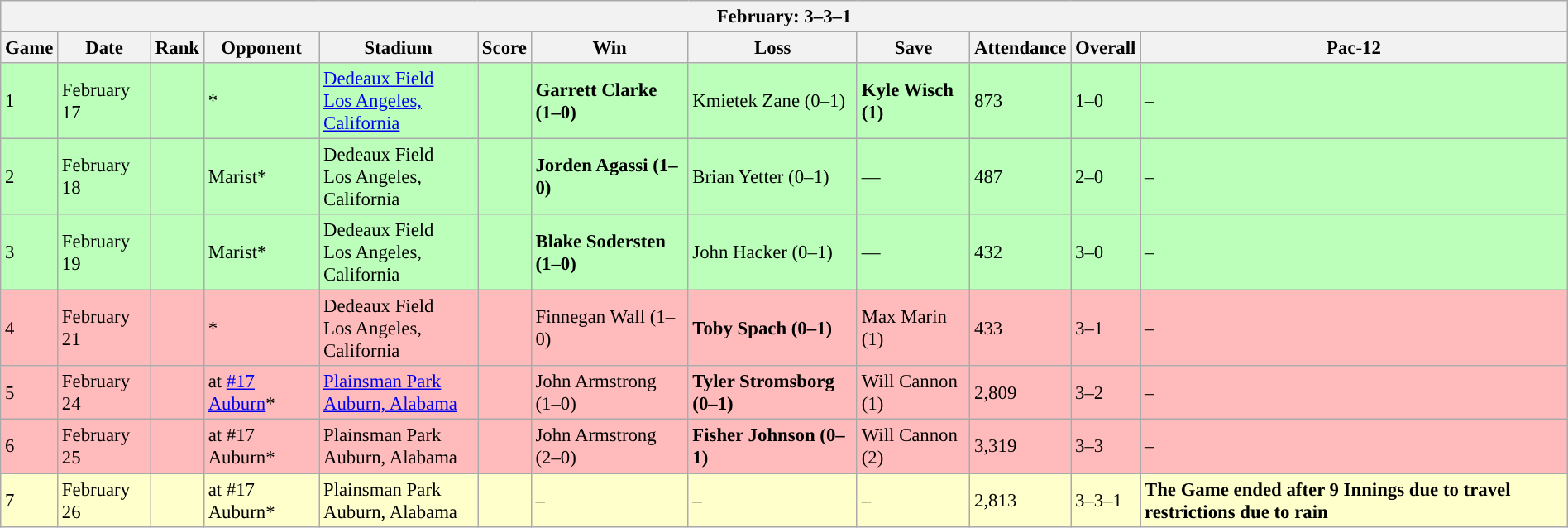<table class="wikitable collapsible collapsed" style="margin:auto; font-size:95%; width:100%">
<tr>
<th colspan=12>February: 3–3–1</th>
</tr>
<tr>
<th>Game</th>
<th>Date</th>
<th>Rank</th>
<th>Opponent</th>
<th>Stadium</th>
<th>Score</th>
<th>Win</th>
<th>Loss</th>
<th>Save</th>
<th>Attendance</th>
<th>Overall</th>
<th>Pac-12</th>
</tr>
<tr style="background:#bfb;">
<td>1</td>
<td>February 17</td>
<td></td>
<td>*</td>
<td><a href='#'>Dedeaux Field</a><br><a href='#'>Los Angeles, California</a></td>
<td></td>
<td><strong>Garrett Clarke (1–0)</strong></td>
<td>Kmietek Zane (0–1)</td>
<td><strong>Kyle Wisch (1)</strong></td>
<td>873</td>
<td>1–0</td>
<td>–</td>
</tr>
<tr style="background:#bfb;">
<td>2</td>
<td>February 18</td>
<td></td>
<td>Marist*</td>
<td>Dedeaux Field<br>Los Angeles, California</td>
<td></td>
<td><strong>Jorden Agassi (1–0)</strong></td>
<td>Brian Yetter (0–1)</td>
<td>—</td>
<td>487</td>
<td>2–0</td>
<td>–</td>
</tr>
<tr style="background:#bfb;">
<td>3</td>
<td>February 19</td>
<td></td>
<td>Marist*</td>
<td>Dedeaux Field<br>Los Angeles, California</td>
<td></td>
<td><strong>Blake Sodersten (1–0)</strong></td>
<td>John Hacker (0–1)</td>
<td>—</td>
<td>432</td>
<td>3–0</td>
<td>–</td>
</tr>
<tr style="background:#fbb;">
<td>4</td>
<td>February 21</td>
<td></td>
<td>*</td>
<td>Dedeaux Field<br>Los Angeles, California</td>
<td></td>
<td>Finnegan Wall (1–0)</td>
<td><strong>Toby Spach (0–1)</strong></td>
<td>Max Marin (1)</td>
<td>433</td>
<td>3–1</td>
<td>–</td>
</tr>
<tr style="background:#fbb;">
<td>5</td>
<td>February 24</td>
<td></td>
<td>at <a href='#'>#17 Auburn</a>*</td>
<td><a href='#'>Plainsman Park</a><br><a href='#'>Auburn, Alabama</a></td>
<td></td>
<td>John Armstrong (1–0)</td>
<td><strong>Tyler Stromsborg (0–1)</strong></td>
<td>Will Cannon (1)</td>
<td>2,809</td>
<td>3–2</td>
<td>–</td>
</tr>
<tr style="background:#fbb;">
<td>6</td>
<td>February 25</td>
<td></td>
<td>at #17 Auburn*</td>
<td>Plainsman Park<br>Auburn, Alabama</td>
<td></td>
<td>John Armstrong (2–0)</td>
<td><strong>Fisher Johnson (0–1)</strong></td>
<td>Will Cannon (2)</td>
<td>3,319</td>
<td>3–3</td>
<td>–</td>
</tr>
<tr style="background:#ffc;">
<td>7</td>
<td>February 26</td>
<td></td>
<td>at #17 Auburn*</td>
<td>Plainsman Park<br>Auburn, Alabama</td>
<td></td>
<td>–</td>
<td>–</td>
<td>–</td>
<td>2,813</td>
<td>3–3–1</td>
<td><strong>The Game ended after 9 Innings due to travel restrictions due to rain</strong></td>
</tr>
</table>
